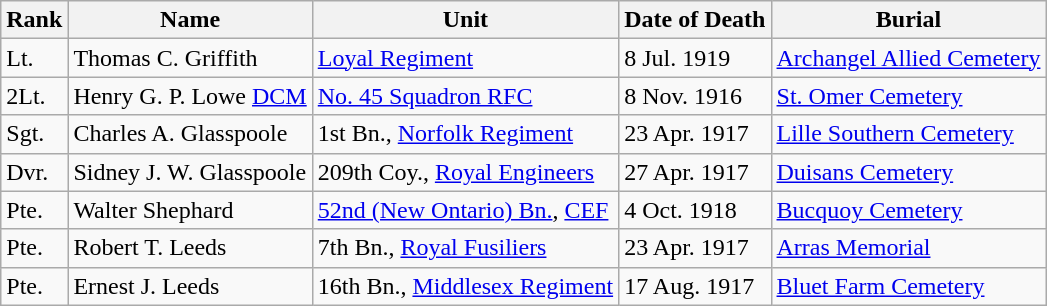<table class="wikitable">
<tr>
<th>Rank</th>
<th>Name</th>
<th>Unit</th>
<th>Date of Death</th>
<th>Burial</th>
</tr>
<tr>
<td>Lt.</td>
<td>Thomas C. Griffith</td>
<td><a href='#'>Loyal Regiment</a></td>
<td>8 Jul. 1919</td>
<td><a href='#'>Archangel Allied Cemetery</a></td>
</tr>
<tr>
<td>2Lt.</td>
<td>Henry G. P. Lowe <a href='#'>DCM</a></td>
<td><a href='#'>No. 45 Squadron RFC</a></td>
<td>8 Nov. 1916</td>
<td><a href='#'>St. Omer Cemetery</a></td>
</tr>
<tr>
<td>Sgt.</td>
<td>Charles A. Glasspoole</td>
<td>1st Bn., <a href='#'>Norfolk Regiment</a></td>
<td>23 Apr. 1917</td>
<td><a href='#'>Lille Southern Cemetery</a></td>
</tr>
<tr>
<td>Dvr.</td>
<td>Sidney J. W. Glasspoole</td>
<td>209th Coy., <a href='#'>Royal Engineers</a></td>
<td>27 Apr. 1917</td>
<td><a href='#'>Duisans Cemetery</a></td>
</tr>
<tr>
<td>Pte.</td>
<td>Walter Shephard</td>
<td><a href='#'>52nd (New Ontario) Bn.</a>, <a href='#'>CEF</a></td>
<td>4 Oct. 1918</td>
<td><a href='#'>Bucquoy Cemetery</a></td>
</tr>
<tr>
<td>Pte.</td>
<td>Robert T. Leeds</td>
<td>7th Bn., <a href='#'>Royal Fusiliers</a></td>
<td>23 Apr. 1917</td>
<td><a href='#'>Arras Memorial</a></td>
</tr>
<tr>
<td>Pte.</td>
<td>Ernest J. Leeds</td>
<td>16th Bn., <a href='#'>Middlesex Regiment</a></td>
<td>17 Aug. 1917</td>
<td><a href='#'>Bluet Farm Cemetery</a></td>
</tr>
</table>
